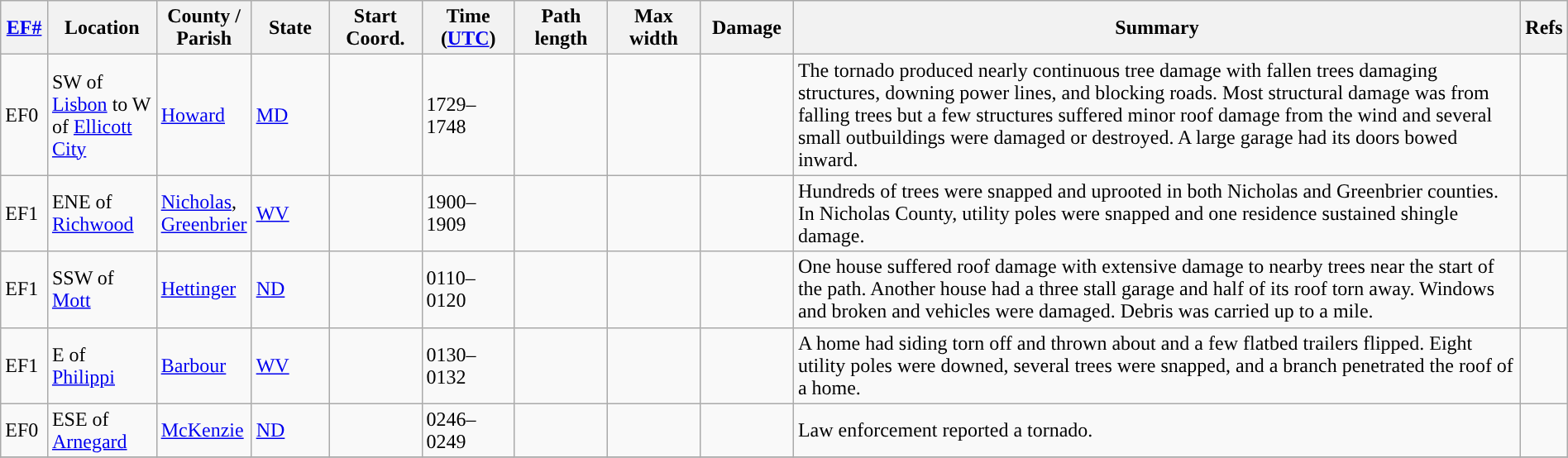<table class="wikitable sortable" style="width:100%;">
<tr>
<th scope="col" width="3%" align="center"><a href='#'>EF#</a></th>
<th scope="col" width="7%" align="center" class="unsortable">Location</th>
<th scope="col" width="6%" align="center" class="unsortable">County / Parish</th>
<th scope="col" width="5%" align="center">State</th>
<th scope="col" width="6%" align="center">Start Coord.</th>
<th scope="col" width="6%" align="center">Time (<a href='#'>UTC</a>)</th>
<th scope="col" width="6%" align="center">Path length</th>
<th scope="col" width="6%" align="center">Max width</th>
<th scope="col" width="6%" align="center">Damage</th>
<th scope="col" width="48%" class="unsortable" align="center">Summary</th>
<th scope="col" width="48%" class="unsortable" align="center">Refs</th>
</tr>
<tr>
<td>EF0</td>
<td>SW of <a href='#'>Lisbon</a> to W of <a href='#'>Ellicott City</a></td>
<td><a href='#'>Howard</a></td>
<td><a href='#'>MD</a></td>
<td></td>
<td>1729–1748</td>
<td></td>
<td></td>
<td></td>
<td>The tornado produced nearly continuous tree damage with fallen trees damaging structures, downing power lines, and blocking roads. Most structural damage was from falling trees but a few structures suffered minor roof damage from the wind and several small outbuildings were damaged or destroyed. A large garage had its doors bowed inward.</td>
<td></td>
</tr>
<tr>
<td>EF1</td>
<td>ENE of <a href='#'>Richwood</a></td>
<td><a href='#'>Nicholas</a>, <a href='#'>Greenbrier</a></td>
<td><a href='#'>WV</a></td>
<td></td>
<td>1900–1909</td>
<td></td>
<td></td>
<td></td>
<td>Hundreds of trees were snapped and uprooted in both Nicholas and Greenbrier counties. In Nicholas County, utility poles were snapped and one residence sustained shingle damage.</td>
<td></td>
</tr>
<tr>
<td>EF1</td>
<td>SSW of <a href='#'>Mott</a></td>
<td><a href='#'>Hettinger</a></td>
<td><a href='#'>ND</a></td>
<td></td>
<td>0110–0120</td>
<td></td>
<td></td>
<td></td>
<td>One house suffered roof damage with extensive damage to nearby trees near the start of the path. Another house had a three stall garage and half of its roof torn away. Windows and broken and vehicles were damaged. Debris was carried up to a mile.</td>
<td></td>
</tr>
<tr>
<td>EF1</td>
<td>E of <a href='#'>Philippi</a></td>
<td><a href='#'>Barbour</a></td>
<td><a href='#'>WV</a></td>
<td></td>
<td>0130–0132</td>
<td></td>
<td></td>
<td></td>
<td>A home had siding torn off and thrown about  and a few flatbed trailers flipped. Eight utility poles were downed, several trees were snapped, and a branch penetrated the roof of a home.</td>
<td></td>
</tr>
<tr>
<td>EF0</td>
<td>ESE of <a href='#'>Arnegard</a></td>
<td><a href='#'>McKenzie</a></td>
<td><a href='#'>ND</a></td>
<td></td>
<td>0246–0249</td>
<td></td>
<td></td>
<td></td>
<td>Law enforcement reported a tornado.</td>
<td></td>
</tr>
<tr>
</tr>
</table>
